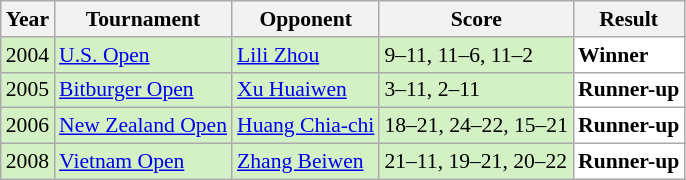<table class="sortable wikitable" style="font-size: 90%;">
<tr>
<th>Year</th>
<th>Tournament</th>
<th>Opponent</th>
<th>Score</th>
<th>Result</th>
</tr>
<tr style="background:#D4F1C5">
<td align="center">2004</td>
<td align="left"><a href='#'>U.S. Open</a></td>
<td align="left"> <a href='#'>Lili Zhou</a></td>
<td align="left">9–11, 11–6, 11–2</td>
<td style="text-align:left; background:white"> <strong>Winner</strong></td>
</tr>
<tr style="background:#D4F1C5">
<td align="center">2005</td>
<td align="left"><a href='#'>Bitburger Open</a></td>
<td align="left"> <a href='#'>Xu Huaiwen</a></td>
<td align="left">3–11, 2–11</td>
<td style="text-align:left; background:white"> <strong>Runner-up</strong></td>
</tr>
<tr style="background:#D4F1C5">
<td align="center">2006</td>
<td align="left"><a href='#'>New Zealand Open</a></td>
<td align="left"> <a href='#'>Huang Chia-chi</a></td>
<td align="left">18–21, 24–22, 15–21</td>
<td style="text-align:left; background:white"> <strong>Runner-up</strong></td>
</tr>
<tr style="background:#D4F1C5">
<td align="center">2008</td>
<td align="left"><a href='#'>Vietnam Open</a></td>
<td align="left"> <a href='#'>Zhang Beiwen</a></td>
<td align="left">21–11, 19–21, 20–22</td>
<td style="text-align:left; background:white"> <strong>Runner-up</strong></td>
</tr>
</table>
